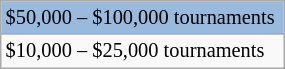<table class="wikitable" style="font-size:85%;" width=15%>
<tr bgcolor="#99BADD">
<td>$50,000 – $100,000 tournaments</td>
</tr>
<tr>
<td>$10,000 – $25,000 tournaments</td>
</tr>
</table>
